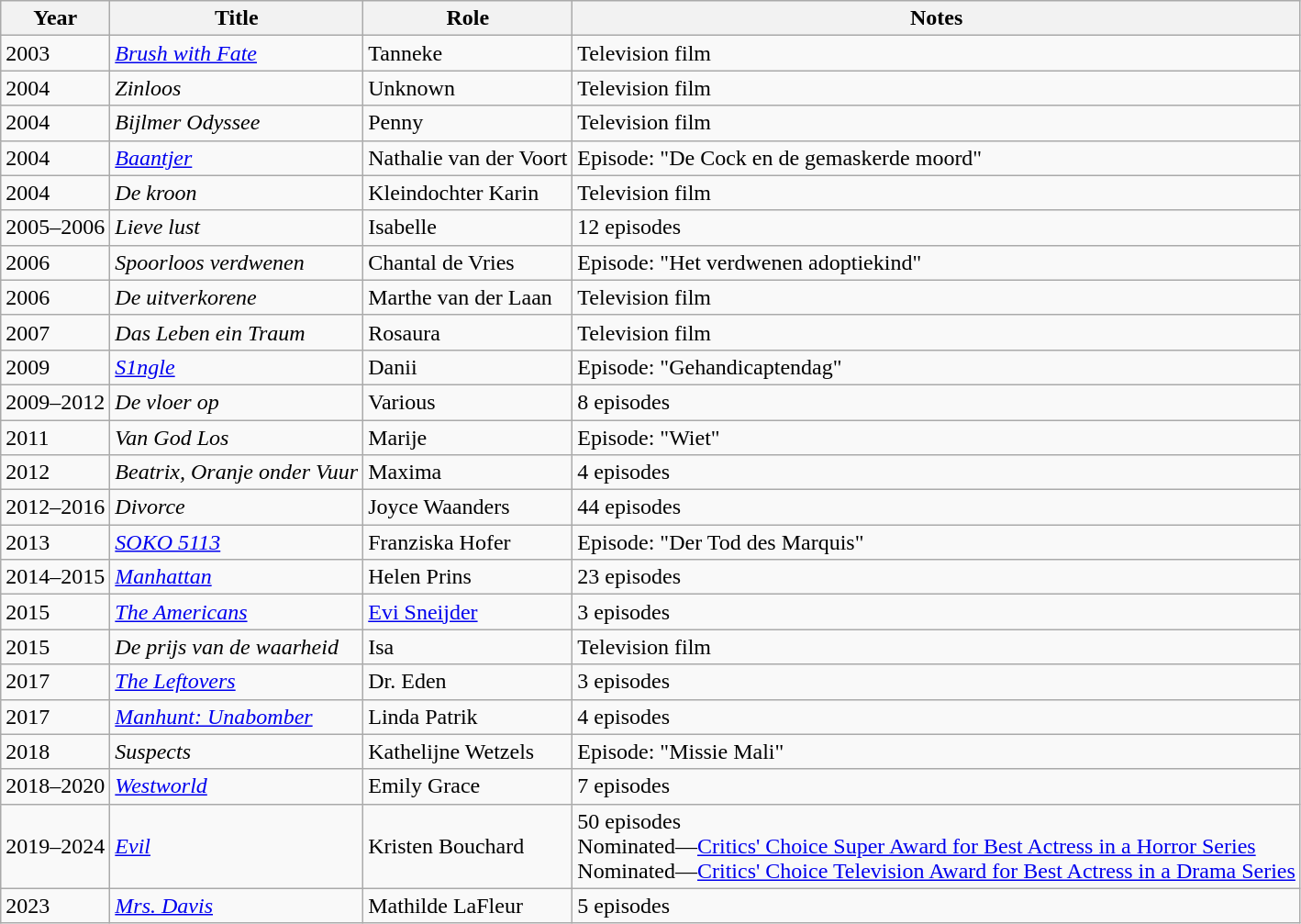<table class="wikitable sortable">
<tr>
<th>Year</th>
<th>Title</th>
<th>Role</th>
<th class="unsortable">Notes</th>
</tr>
<tr>
<td>2003</td>
<td><em><a href='#'>Brush with Fate</a></em></td>
<td>Tanneke</td>
<td>Television film</td>
</tr>
<tr>
<td>2004</td>
<td><em>Zinloos</em></td>
<td>Unknown</td>
<td>Television film</td>
</tr>
<tr>
<td>2004</td>
<td><em>Bijlmer Odyssee</em></td>
<td>Penny</td>
<td>Television film</td>
</tr>
<tr>
<td>2004</td>
<td><em><a href='#'>Baantjer</a></em></td>
<td>Nathalie van der Voort</td>
<td>Episode: "De Cock en de gemaskerde moord"</td>
</tr>
<tr>
<td>2004</td>
<td><em>De kroon</em></td>
<td>Kleindochter Karin</td>
<td>Television film</td>
</tr>
<tr>
<td>2005–2006</td>
<td><em>Lieve lust</em></td>
<td>Isabelle</td>
<td>12 episodes</td>
</tr>
<tr>
<td>2006</td>
<td><em>Spoorloos verdwenen</em></td>
<td>Chantal de Vries</td>
<td>Episode: "Het verdwenen adoptiekind"</td>
</tr>
<tr>
<td>2006</td>
<td><em>De uitverkorene</em></td>
<td>Marthe van der Laan</td>
<td>Television film</td>
</tr>
<tr>
<td>2007</td>
<td><em>Das Leben ein Traum</em></td>
<td>Rosaura</td>
<td>Television film</td>
</tr>
<tr>
<td>2009</td>
<td><em><a href='#'>S1ngle</a></em></td>
<td>Danii</td>
<td>Episode: "Gehandicaptendag"</td>
</tr>
<tr>
<td>2009–2012</td>
<td><em>De vloer op</em></td>
<td>Various</td>
<td>8 episodes</td>
</tr>
<tr>
<td>2011</td>
<td><em>Van God Los</em></td>
<td>Marije</td>
<td>Episode: "Wiet"</td>
</tr>
<tr>
<td>2012</td>
<td><em>Beatrix, Oranje onder Vuur</em></td>
<td>Maxima</td>
<td>4 episodes</td>
</tr>
<tr>
<td>2012–2016</td>
<td><em>Divorce</em></td>
<td>Joyce Waanders</td>
<td>44 episodes</td>
</tr>
<tr>
<td>2013</td>
<td><em><a href='#'>SOKO 5113</a></em></td>
<td>Franziska Hofer</td>
<td>Episode: "Der Tod des Marquis"</td>
</tr>
<tr>
<td>2014–2015</td>
<td><em><a href='#'>Manhattan</a></em></td>
<td>Helen Prins</td>
<td>23 episodes</td>
</tr>
<tr>
<td>2015</td>
<td><em><a href='#'>The Americans</a></em></td>
<td><a href='#'>Evi Sneijder</a></td>
<td>3 episodes</td>
</tr>
<tr>
<td>2015</td>
<td><em>De prijs van de waarheid</em></td>
<td>Isa</td>
<td>Television film</td>
</tr>
<tr>
<td>2017</td>
<td><em><a href='#'>The Leftovers</a></em></td>
<td>Dr. Eden</td>
<td>3 episodes</td>
</tr>
<tr>
<td>2017</td>
<td><em><a href='#'>Manhunt: Unabomber</a></em></td>
<td>Linda Patrik</td>
<td>4 episodes</td>
</tr>
<tr>
<td>2018</td>
<td><em>Suspects</em></td>
<td>Kathelijne Wetzels</td>
<td>Episode: "Missie Mali"</td>
</tr>
<tr>
<td>2018–2020</td>
<td><em><a href='#'>Westworld</a></em></td>
<td>Emily Grace</td>
<td>7 episodes</td>
</tr>
<tr>
<td>2019–2024</td>
<td><em><a href='#'>Evil</a></em></td>
<td>Kristen Bouchard</td>
<td>50 episodes<br>Nominated—<a href='#'>Critics' Choice Super Award for Best Actress in a Horror Series</a><br>Nominated—<a href='#'>Critics' Choice Television Award for Best Actress in a Drama Series</a></td>
</tr>
<tr>
<td>2023</td>
<td><em><a href='#'>Mrs. Davis</a></em></td>
<td>Mathilde LaFleur</td>
<td>5 episodes</td>
</tr>
</table>
